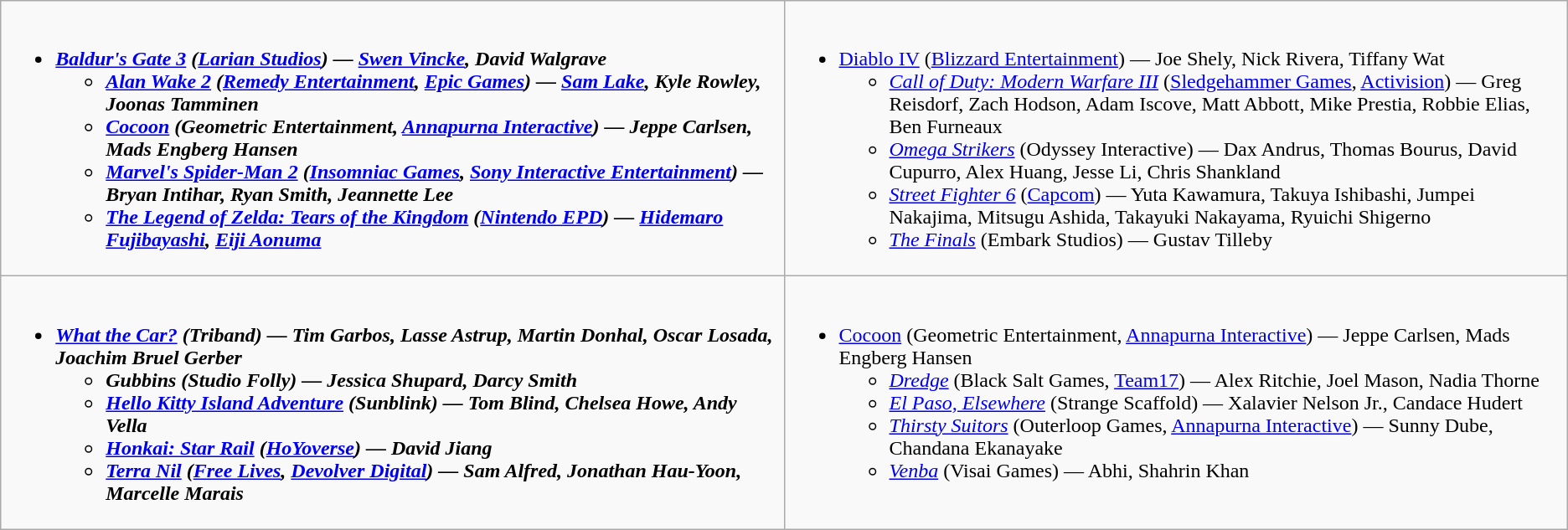<table class="wikitable">
<tr>
<td valign="top" width="50%"><br><ul><li><strong><em><a href='#'>Baldur's Gate 3</a><em> (<a href='#'>Larian Studios</a>) — <a href='#'>Swen Vincke</a>, David Walgrave<strong><ul><li></em><a href='#'>Alan Wake 2</a><em> (<a href='#'>Remedy Entertainment</a>, <a href='#'>Epic Games</a>) — <a href='#'>Sam Lake</a>, Kyle Rowley, Joonas Tamminen</li><li></em><a href='#'>Cocoon</a><em> (Geometric Entertainment, <a href='#'>Annapurna Interactive</a>) — Jeppe Carlsen, Mads Engberg Hansen</li><li></em><a href='#'>Marvel's Spider-Man 2</a><em> (<a href='#'>Insomniac Games</a>, <a href='#'>Sony Interactive Entertainment</a>) — Bryan Intihar, Ryan Smith, Jeannette Lee</li><li></em><a href='#'>The Legend of Zelda: Tears of the Kingdom</a><em> (<a href='#'>Nintendo EPD</a>) — <a href='#'>Hidemaro Fujibayashi</a>, <a href='#'>Eiji Aonuma</a></li></ul></li></ul></td>
<td valign="top" width="50%"><br><ul><li></em></strong><a href='#'>Diablo IV</a></em> (<a href='#'>Blizzard Entertainment</a>) — Joe Shely, Nick Rivera, Tiffany Wat</strong><ul><li><em><a href='#'>Call of Duty: Modern Warfare III</a></em> (<a href='#'>Sledgehammer Games</a>, <a href='#'>Activision</a>) — Greg Reisdorf, Zach Hodson, Adam Iscove, Matt Abbott, Mike Prestia, Robbie Elias, Ben Furneaux</li><li><em><a href='#'>Omega Strikers</a></em> (Odyssey Interactive) — Dax Andrus, Thomas Bourus, David Cupurro, Alex Huang, Jesse Li, Chris Shankland</li><li><em><a href='#'>Street Fighter 6</a></em> (<a href='#'>Capcom</a>) — Yuta Kawamura, Takuya Ishibashi, Jumpei Nakajima, Mitsugu Ashida, Takayuki Nakayama, Ryuichi Shigerno</li><li><em><a href='#'>The Finals</a></em> (Embark Studios) — Gustav Tilleby</li></ul></li></ul></td>
</tr>
<tr>
<td valign="top" width="50%"><br><ul><li><strong><em><a href='#'>What the Car?</a><em> (Triband) — Tim Garbos, Lasse Astrup, Martin Donhal, Oscar Losada, Joachim Bruel Gerber<strong><ul><li></em>Gubbins<em> (Studio Folly) — Jessica Shupard, Darcy Smith</li><li></em><a href='#'>Hello Kitty Island Adventure</a><em> (Sunblink) — Tom Blind, Chelsea Howe, Andy Vella</li><li></em><a href='#'>Honkai: Star Rail</a><em> (<a href='#'>HoYoverse</a>) — David Jiang</li><li></em><a href='#'>Terra Nil</a><em> (<a href='#'>Free Lives</a>, <a href='#'>Devolver Digital</a>) — Sam Alfred, Jonathan Hau-Yoon, Marcelle Marais</li></ul></li></ul></td>
<td valign="top" width="50%"><br><ul><li></em></strong><a href='#'>Cocoon</a></em> (Geometric Entertainment, <a href='#'>Annapurna Interactive</a>) — Jeppe Carlsen, Mads Engberg Hansen</strong><ul><li><em><a href='#'>Dredge</a></em> (Black Salt Games, <a href='#'>Team17</a>) — Alex Ritchie, Joel Mason, Nadia Thorne</li><li><em><a href='#'>El Paso, Elsewhere</a></em> (Strange Scaffold) — Xalavier Nelson Jr., Candace Hudert</li><li><em><a href='#'>Thirsty Suitors</a></em> (Outerloop Games, <a href='#'>Annapurna Interactive</a>) — Sunny Dube, Chandana Ekanayake</li><li><em><a href='#'>Venba</a></em> (Visai Games) — Abhi, Shahrin Khan</li></ul></li></ul></td>
</tr>
</table>
